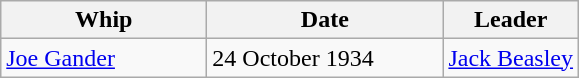<table class=wikitable>
<tr>
<th width=130px>Whip</th>
<th width=150px>Date</th>
<th>Leader</th>
</tr>
<tr>
<td><a href='#'>Joe Gander</a></td>
<td>24 October 1934</td>
<td><a href='#'>Jack Beasley</a></td>
</tr>
</table>
